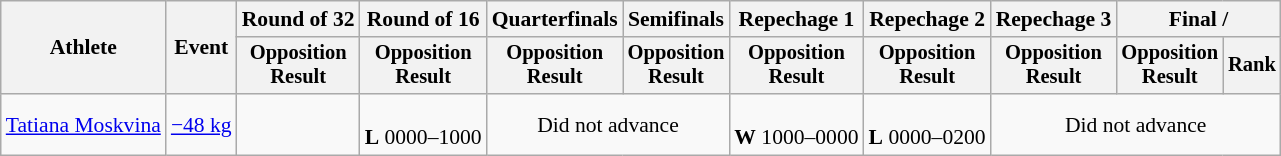<table class="wikitable" style="font-size:90%">
<tr>
<th rowspan="2">Athlete</th>
<th rowspan="2">Event</th>
<th>Round of 32</th>
<th>Round of 16</th>
<th>Quarterfinals</th>
<th>Semifinals</th>
<th>Repechage 1</th>
<th>Repechage 2</th>
<th>Repechage 3</th>
<th colspan=2>Final / </th>
</tr>
<tr style="font-size:95%">
<th>Opposition<br>Result</th>
<th>Opposition<br>Result</th>
<th>Opposition<br>Result</th>
<th>Opposition<br>Result</th>
<th>Opposition<br>Result</th>
<th>Opposition<br>Result</th>
<th>Opposition<br>Result</th>
<th>Opposition<br>Result</th>
<th>Rank</th>
</tr>
<tr align=center>
<td align=left><a href='#'>Tatiana Moskvina</a></td>
<td align=left><a href='#'>−48 kg</a></td>
<td></td>
<td><br><strong>L</strong> 0000–1000</td>
<td colspan=2>Did not advance</td>
<td><br><strong>W</strong> 1000–0000</td>
<td><br><strong>L</strong> 0000–0200</td>
<td colspan=3>Did not advance</td>
</tr>
</table>
